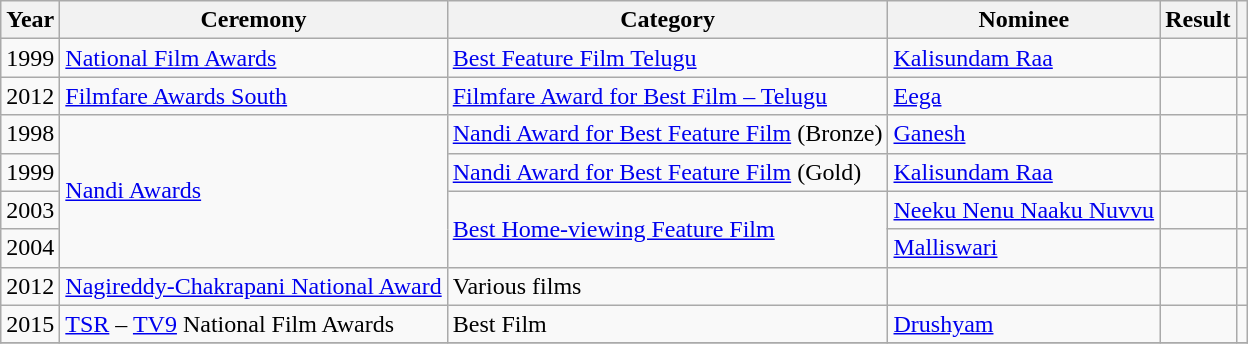<table class="wikitable sortable">
<tr>
<th>Year</th>
<th>Ceremony</th>
<th>Category</th>
<th>Nominee</th>
<th>Result</th>
<th class="unsortable"></th>
</tr>
<tr>
<td>1999</td>
<td><a href='#'>National Film Awards</a></td>
<td><a href='#'>Best Feature Film Telugu</a></td>
<td><a href='#'>Kalisundam Raa</a></td>
<td></td>
<td></td>
</tr>
<tr>
<td>2012</td>
<td><a href='#'>Filmfare Awards South</a></td>
<td><a href='#'>Filmfare Award for Best Film – Telugu</a></td>
<td><a href='#'>Eega</a></td>
<td></td>
<td></td>
</tr>
<tr>
<td>1998</td>
<td rowspan="4"><a href='#'>Nandi Awards</a></td>
<td><a href='#'>Nandi Award for Best Feature Film</a> (Bronze)</td>
<td><a href='#'>Ganesh</a></td>
<td></td>
<td></td>
</tr>
<tr>
<td>1999</td>
<td><a href='#'>Nandi Award for Best Feature Film</a> (Gold)</td>
<td><a href='#'>Kalisundam Raa</a></td>
<td></td>
<td></td>
</tr>
<tr>
<td>2003</td>
<td rowspan="2"><a href='#'>Best Home-viewing Feature Film</a></td>
<td><a href='#'>Neeku Nenu Naaku Nuvvu</a></td>
<td></td>
<td></td>
</tr>
<tr>
<td>2004</td>
<td><a href='#'>Malliswari</a></td>
<td></td>
<td></td>
</tr>
<tr>
<td>2012</td>
<td><a href='#'>Nagireddy-Chakrapani National Award</a></td>
<td>Various films</td>
<td></td>
<td></td>
<td></td>
</tr>
<tr>
<td>2015</td>
<td><a href='#'>TSR</a> – <a href='#'>TV9</a> National Film Awards</td>
<td>Best Film</td>
<td><a href='#'>Drushyam</a></td>
<td></td>
<td></td>
</tr>
<tr>
</tr>
</table>
